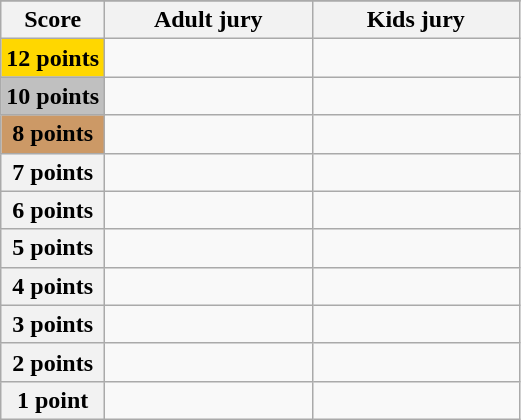<table class="wikitable">
<tr>
</tr>
<tr>
<th scope="col" width="20%">Score</th>
<th scope="col" width="40%">Adult jury</th>
<th scope="col" width="40%">Kids jury</th>
</tr>
<tr>
<th scope="row" style="background:gold">12 points</th>
<td></td>
<td></td>
</tr>
<tr>
<th scope="row" style="background:silver">10 points</th>
<td></td>
<td></td>
</tr>
<tr>
<th scope="row" style="background:#CC9966">8 points</th>
<td></td>
<td></td>
</tr>
<tr>
<th scope="row">7 points</th>
<td></td>
<td></td>
</tr>
<tr>
<th scope="row">6 points</th>
<td></td>
<td></td>
</tr>
<tr>
<th scope="row">5 points</th>
<td></td>
<td></td>
</tr>
<tr>
<th scope="row">4 points</th>
<td></td>
<td></td>
</tr>
<tr>
<th scope="row">3 points</th>
<td></td>
<td></td>
</tr>
<tr>
<th scope="row">2 points</th>
<td></td>
<td></td>
</tr>
<tr>
<th scope="row">1 point</th>
<td></td>
<td></td>
</tr>
</table>
